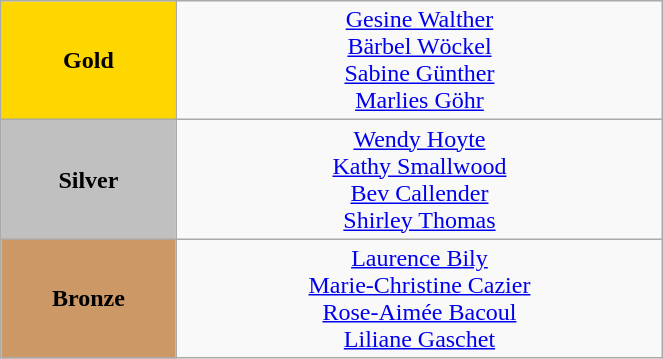<table class="wikitable" style="text-align:center; " width="35%">
<tr>
<td bgcolor="gold"><strong>Gold</strong></td>
<td><a href='#'>Gesine Walther</a><br><a href='#'>Bärbel Wöckel</a><br><a href='#'>Sabine Günther</a><br><a href='#'>Marlies Göhr</a><br><small><em></em></small></td>
</tr>
<tr>
<td bgcolor="silver"><strong>Silver</strong></td>
<td><a href='#'>Wendy Hoyte</a><br><a href='#'>Kathy Smallwood</a><br><a href='#'>Bev Callender</a><br><a href='#'>Shirley Thomas</a><br><small><em></em></small></td>
</tr>
<tr>
<td bgcolor="CC9966"><strong>Bronze</strong></td>
<td><a href='#'>Laurence Bily</a><br><a href='#'>Marie-Christine Cazier</a><br><a href='#'>Rose-Aimée Bacoul</a><br><a href='#'>Liliane Gaschet</a><br><small><em></em></small></td>
</tr>
</table>
